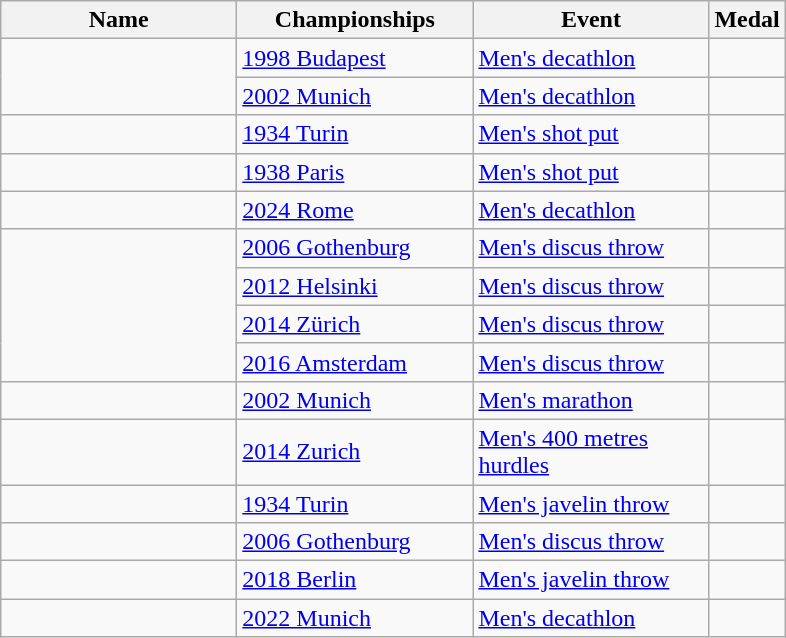<table class="wikitable sortable" style="font-size:100%">
<tr>
<th width=150>Name</th>
<th width=150>Championships</th>
<th width=150>Event</th>
<th>Medal</th>
</tr>
<tr>
<td rowspan=2></td>
<td><a href='#'>1998 Budapest</a></td>
<td><a href='#'>Men's decathlon</a></td>
<td></td>
</tr>
<tr>
<td><a href='#'>2002 Munich</a></td>
<td><a href='#'>Men's decathlon</a></td>
<td></td>
</tr>
<tr>
<td></td>
<td><a href='#'>1934 Turin</a></td>
<td><a href='#'>Men's shot put</a></td>
<td></td>
</tr>
<tr>
<td></td>
<td><a href='#'>1938 Paris</a></td>
<td><a href='#'>Men's shot put</a></td>
<td></td>
</tr>
<tr>
<td></td>
<td><a href='#'>2024 Rome</a></td>
<td><a href='#'>Men's decathlon</a></td>
<td></td>
</tr>
<tr>
<td rowspan=4></td>
<td><a href='#'>2006 Gothenburg</a></td>
<td><a href='#'>Men's discus throw</a></td>
<td></td>
</tr>
<tr>
<td><a href='#'>2012 Helsinki</a></td>
<td><a href='#'>Men's discus throw</a></td>
<td></td>
</tr>
<tr>
<td><a href='#'>2014 Zürich</a></td>
<td><a href='#'>Men's discus throw</a></td>
<td></td>
</tr>
<tr>
<td><a href='#'>2016 Amsterdam</a></td>
<td><a href='#'>Men's discus throw</a></td>
<td></td>
</tr>
<tr>
<td></td>
<td><a href='#'>2002 Munich</a></td>
<td><a href='#'>Men's marathon</a></td>
<td></td>
</tr>
<tr>
<td></td>
<td><a href='#'>2014 Zurich</a></td>
<td><a href='#'>Men's 400 metres hurdles</a></td>
<td></td>
</tr>
<tr>
<td></td>
<td><a href='#'>1934 Turin</a></td>
<td><a href='#'>Men's javelin throw</a></td>
<td></td>
</tr>
<tr>
<td></td>
<td><a href='#'>2006 Gothenburg</a></td>
<td><a href='#'>Men's discus throw</a></td>
<td></td>
</tr>
<tr>
<td></td>
<td><a href='#'>2018 Berlin</a></td>
<td><a href='#'>Men's javelin throw</a></td>
<td></td>
</tr>
<tr>
<td></td>
<td><a href='#'>2022 Munich</a></td>
<td><a href='#'>Men's decathlon</a></td>
<td></td>
</tr>
</table>
